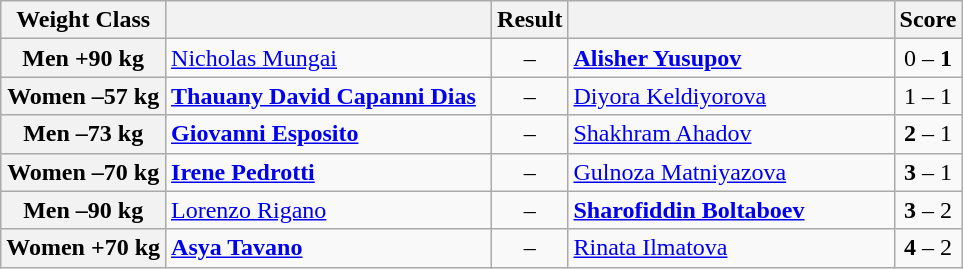<table class="wikitable">
<tr>
<th>Weight Class</th>
<th style="width:210px;"></th>
<th>Result</th>
<th style="width:210px;"></th>
<th>Score</th>
</tr>
<tr>
<th>Men +90 kg</th>
<td><a href='#'>Nicholas Mungai</a></td>
<td align="center"> – <strong></strong></td>
<td><strong><a href='#'>Alisher Yusupov</a></strong></td>
<td align="center">0 – <strong>1</strong></td>
</tr>
<tr>
<th>Women –57 kg</th>
<td><strong><a href='#'>Thauany David Capanni Dias</a></strong></td>
<td align="center"><strong></strong> – </td>
<td><a href='#'>Diyora Keldiyorova</a></td>
<td align="center">1 – 1</td>
</tr>
<tr>
<th>Men –73 kg</th>
<td><strong><a href='#'>Giovanni Esposito</a></strong></td>
<td align="center"><strong></strong> – </td>
<td><a href='#'>Shakhram Ahadov</a></td>
<td align="center"><strong>2</strong> – 1</td>
</tr>
<tr>
<th>Women –70 kg</th>
<td><strong><a href='#'>Irene Pedrotti</a></strong></td>
<td align="center"><strong></strong> – </td>
<td><a href='#'>Gulnoza Matniyazova</a></td>
<td align="center"><strong>3</strong> – 1</td>
</tr>
<tr>
<th>Men –90 kg</th>
<td><a href='#'>Lorenzo Rigano</a></td>
<td align="center"> – <strong></strong></td>
<td><strong><a href='#'>Sharofiddin Boltaboev</a></strong></td>
<td align="center"><strong>3</strong> – 2</td>
</tr>
<tr>
<th>Women +70 kg</th>
<td><strong><a href='#'>Asya Tavano</a></strong></td>
<td align="center"><strong></strong> – </td>
<td><a href='#'>Rinata Ilmatova</a></td>
<td align="center"><strong>4</strong> – 2</td>
</tr>
</table>
